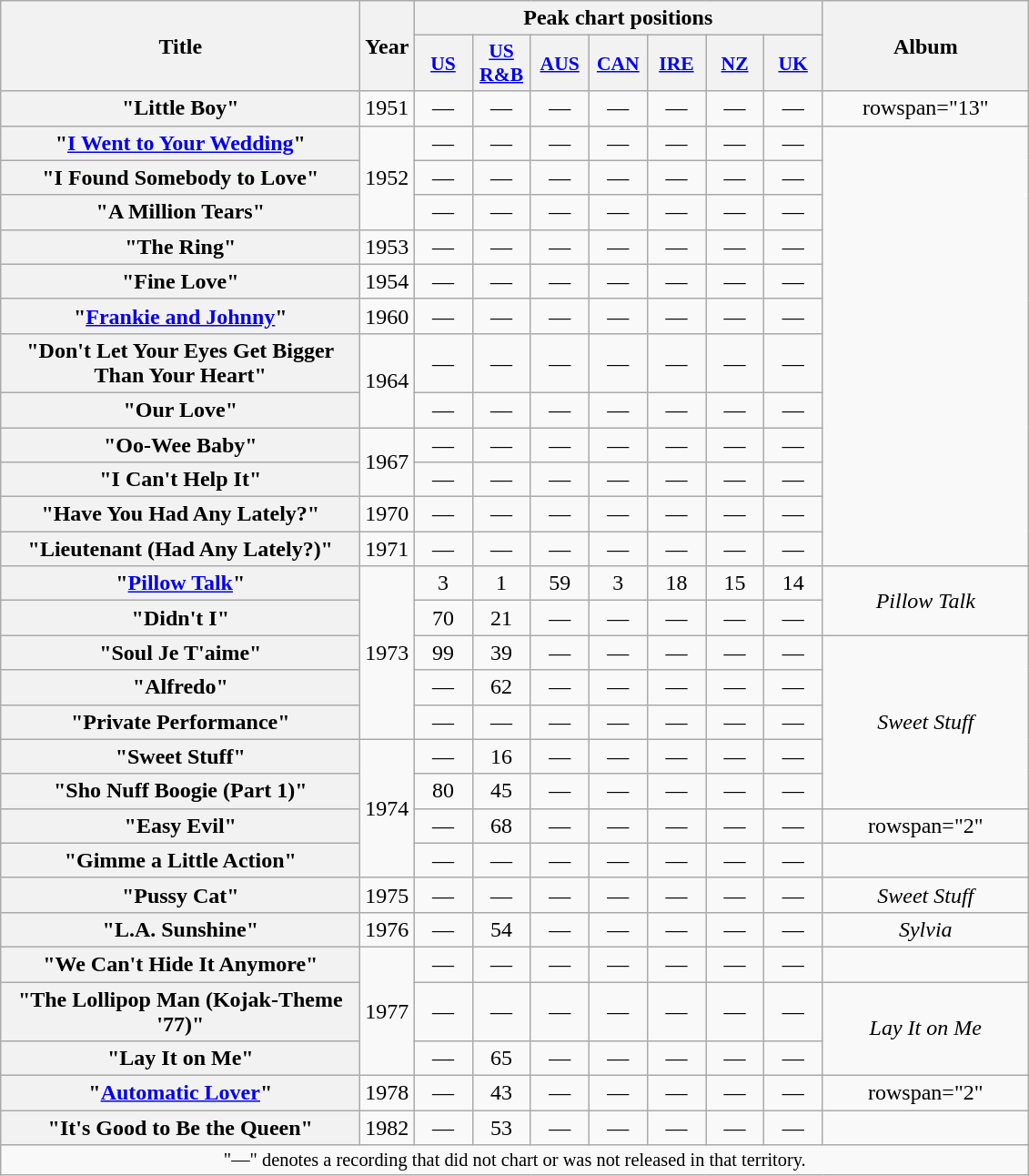<table class="wikitable plainrowheaders" style="text-align:center;">
<tr>
<th scope="col" rowspan="2" style="width:16em;">Title</th>
<th scope="col" rowspan="2" style="width:1em;">Year</th>
<th scope="col" colspan="7">Peak chart positions</th>
<th scope="col" rowspan="2" style="width:9em;">Album</th>
</tr>
<tr>
<th scope="col" style="width:2.5em; font-size:90%;"><a href='#'>US</a><br></th>
<th scope="col" style="width:2.5em; font-size:90%;"><a href='#'>US R&B</a><br></th>
<th scope="col" style="width:2.5em; font-size:90%;"><a href='#'>AUS</a><br></th>
<th scope="col" style="width:2.5em; font-size:90%;"><a href='#'>CAN</a></th>
<th scope="col" style="width:2.5em; font-size:90%;"><a href='#'>IRE</a></th>
<th scope="col" style="width:2.5em; font-size:90%;"><a href='#'>NZ</a><br></th>
<th scope="col" style="width:2.5em; font-size:90%;"><a href='#'>UK</a><br></th>
</tr>
<tr>
<th scope="row">"Little Boy"</th>
<td>1951</td>
<td>—</td>
<td>—</td>
<td>—</td>
<td>—</td>
<td>—</td>
<td>—</td>
<td>—</td>
<td>rowspan="13" </td>
</tr>
<tr>
<th scope="row">"<a href='#'>I Went to Your Wedding</a>"</th>
<td rowspan="3">1952</td>
<td>—</td>
<td>—</td>
<td>—</td>
<td>—</td>
<td>—</td>
<td>—</td>
<td>—</td>
</tr>
<tr>
<th scope="row">"I Found Somebody to Love"</th>
<td>—</td>
<td>—</td>
<td>—</td>
<td>—</td>
<td>—</td>
<td>—</td>
<td>—</td>
</tr>
<tr>
<th scope="row">"A Million Tears"</th>
<td>—</td>
<td>—</td>
<td>—</td>
<td>—</td>
<td>—</td>
<td>—</td>
<td>—</td>
</tr>
<tr>
<th scope="row">"The Ring"</th>
<td>1953</td>
<td>—</td>
<td>—</td>
<td>—</td>
<td>—</td>
<td>—</td>
<td>—</td>
<td>—</td>
</tr>
<tr>
<th scope="row">"Fine Love"<br></th>
<td>1954</td>
<td>—</td>
<td>—</td>
<td>—</td>
<td>—</td>
<td>—</td>
<td>—</td>
<td>—</td>
</tr>
<tr>
<th scope="row">"<a href='#'>Frankie and Johnny</a>"</th>
<td>1960</td>
<td>—</td>
<td>—</td>
<td>—</td>
<td>—</td>
<td>—</td>
<td>—</td>
<td>—</td>
</tr>
<tr>
<th scope="row">"Don't Let Your Eyes Get Bigger Than Your Heart"</th>
<td rowspan="2">1964</td>
<td>—</td>
<td>—</td>
<td>—</td>
<td>—</td>
<td>—</td>
<td>—</td>
<td>—</td>
</tr>
<tr>
<th scope="row">"Our Love"</th>
<td>—</td>
<td>—</td>
<td>—</td>
<td>—</td>
<td>—</td>
<td>—</td>
<td>—</td>
</tr>
<tr>
<th scope="row">"Oo-Wee Baby"</th>
<td rowspan="2">1967</td>
<td>—</td>
<td>—</td>
<td>—</td>
<td>—</td>
<td>—</td>
<td>—</td>
<td>—</td>
</tr>
<tr>
<th scope="row">"I Can't Help It"</th>
<td>—</td>
<td>—</td>
<td>—</td>
<td>—</td>
<td>—</td>
<td>—</td>
<td>—</td>
</tr>
<tr>
<th scope="row">"Have You Had Any Lately?"</th>
<td>1970</td>
<td>—</td>
<td>—</td>
<td>—</td>
<td>—</td>
<td>—</td>
<td>—</td>
<td>—</td>
</tr>
<tr>
<th scope="row">"Lieutenant (Had Any Lately?)"</th>
<td>1971</td>
<td>—</td>
<td>—</td>
<td>—</td>
<td>—</td>
<td>—</td>
<td>—</td>
<td>—</td>
</tr>
<tr>
<th scope="row">"<a href='#'>Pillow Talk</a>"</th>
<td rowspan="5">1973</td>
<td>3</td>
<td>1</td>
<td>59</td>
<td>3</td>
<td>18</td>
<td>15</td>
<td>14</td>
<td rowspan="2"><em>Pillow Talk</em></td>
</tr>
<tr>
<th scope="row">"Didn't I"</th>
<td>70</td>
<td>21</td>
<td>—</td>
<td>—</td>
<td>—</td>
<td>—</td>
<td>—</td>
</tr>
<tr>
<th scope="row">"Soul Je T'aime"<br></th>
<td>99</td>
<td>39</td>
<td>—</td>
<td>—</td>
<td>—</td>
<td>—</td>
<td>—</td>
<td rowspan="5"><em>Sweet Stuff</em></td>
</tr>
<tr>
<th scope="row">"Alfredo"</th>
<td>—</td>
<td>62</td>
<td>—</td>
<td>—</td>
<td>—</td>
<td>—</td>
<td>—</td>
</tr>
<tr>
<th scope="row">"Private Performance"</th>
<td>—</td>
<td>—</td>
<td>—</td>
<td>—</td>
<td>—</td>
<td>—</td>
<td>—</td>
</tr>
<tr>
<th scope="row">"Sweet Stuff"</th>
<td rowspan="4">1974</td>
<td>—</td>
<td>16</td>
<td>—</td>
<td>—</td>
<td>—</td>
<td>—</td>
<td>—</td>
</tr>
<tr>
<th scope="row">"Sho Nuff Boogie (Part 1)"<br></th>
<td>80</td>
<td>45</td>
<td>—</td>
<td>—</td>
<td>—</td>
<td>—</td>
<td>—</td>
</tr>
<tr>
<th scope="row">"Easy Evil"</th>
<td>—</td>
<td>68</td>
<td>—</td>
<td>—</td>
<td>—</td>
<td>—</td>
<td>—</td>
<td>rowspan="2" </td>
</tr>
<tr>
<th scope="row">"Gimme a Little Action"</th>
<td>—</td>
<td>—</td>
<td>—</td>
<td>—</td>
<td>—</td>
<td>—</td>
<td>—</td>
</tr>
<tr>
<th scope="row">"Pussy Cat"</th>
<td>1975</td>
<td>—</td>
<td>—</td>
<td>—</td>
<td>—</td>
<td>—</td>
<td>—</td>
<td>—</td>
<td><em>Sweet Stuff</em></td>
</tr>
<tr>
<th scope="row">"L.A. Sunshine"</th>
<td>1976</td>
<td>—</td>
<td>54</td>
<td>—</td>
<td>—</td>
<td>—</td>
<td>—</td>
<td>—</td>
<td><em>Sylvia</em></td>
</tr>
<tr>
<th scope="row">"We Can't Hide It Anymore"<br></th>
<td rowspan="3">1977</td>
<td>—</td>
<td>—</td>
<td>—</td>
<td>—</td>
<td>—</td>
<td>—</td>
<td>—</td>
<td></td>
</tr>
<tr>
<th scope="row">"The Lollipop Man (Kojak-Theme '77)"</th>
<td>—</td>
<td>—</td>
<td>—</td>
<td>—</td>
<td>—</td>
<td>—</td>
<td>—</td>
<td rowspan="2"><em>Lay It on Me</em></td>
</tr>
<tr>
<th scope="row">"Lay It on Me"</th>
<td>—</td>
<td>65</td>
<td>—</td>
<td>—</td>
<td>—</td>
<td>—</td>
<td>—</td>
</tr>
<tr>
<th scope="row">"<a href='#'>Automatic Lover</a>"</th>
<td>1978</td>
<td>—</td>
<td>43</td>
<td>—</td>
<td>—</td>
<td>—</td>
<td>—</td>
<td>—</td>
<td>rowspan="2" </td>
</tr>
<tr>
<th scope="row">"It's Good to Be the Queen"</th>
<td>1982</td>
<td>—</td>
<td>53</td>
<td>—</td>
<td>—</td>
<td>—</td>
<td>—</td>
<td>—</td>
</tr>
<tr>
<td colspan="14" style="font-size:85%">"—" denotes a recording that did not chart or was not released in that territory.</td>
</tr>
</table>
